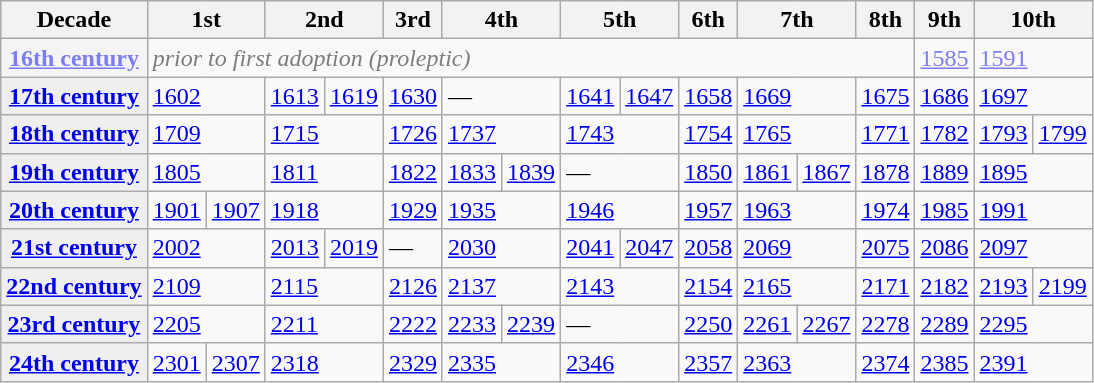<table class="wikitable">
<tr>
<th scope=row>Decade</th>
<th colspan=2>1st</th>
<th colspan=2>2nd</th>
<th>3rd</th>
<th colspan=2>4th</th>
<th colspan=2>5th</th>
<th>6th</th>
<th colspan=2>7th</th>
<th>8th</th>
<th>9th</th>
<th colspan=2>10th</th>
</tr>
<tr style="opacity: 0.5;">
<th style="background-color:#efefef;"><a href='#'>16th century</a></th>
<td colspan="13"><em>prior to first adoption (proleptic)</em></td>
<td><a href='#'>1585</a></td>
<td colspan=2><a href='#'>1591</a></td>
</tr>
<tr>
<th style="background-color:#efefef;"><a href='#'>17th century</a></th>
<td colspan=2><a href='#'>1602</a></td>
<td><a href='#'>1613</a></td>
<td><a href='#'>1619</a></td>
<td><a href='#'>1630</a></td>
<td colspan=2>—</td>
<td><a href='#'>1641</a></td>
<td><a href='#'>1647</a></td>
<td><a href='#'>1658</a></td>
<td colspan=2><a href='#'>1669</a></td>
<td><a href='#'>1675</a></td>
<td><a href='#'>1686</a></td>
<td colspan=2><a href='#'>1697</a></td>
</tr>
<tr>
<th style="background-color:#efefef;"><a href='#'>18th century</a></th>
<td colspan=2><a href='#'>1709</a></td>
<td colspan=2><a href='#'>1715</a></td>
<td><a href='#'>1726</a></td>
<td colspan=2><a href='#'>1737</a></td>
<td colspan=2><a href='#'>1743</a></td>
<td><a href='#'>1754</a></td>
<td colspan=2><a href='#'>1765</a></td>
<td><a href='#'>1771</a></td>
<td><a href='#'>1782</a></td>
<td><a href='#'>1793</a></td>
<td><a href='#'>1799</a></td>
</tr>
<tr>
<th style="background-color:#efefef;"><a href='#'>19th century</a></th>
<td colspan=2><a href='#'>1805</a></td>
<td colspan=2><a href='#'>1811</a></td>
<td><a href='#'>1822</a></td>
<td><a href='#'>1833</a></td>
<td><a href='#'>1839</a></td>
<td colspan=2>—</td>
<td><a href='#'>1850</a></td>
<td><a href='#'>1861</a></td>
<td><a href='#'>1867</a></td>
<td><a href='#'>1878</a></td>
<td><a href='#'>1889</a></td>
<td colspan=2><a href='#'>1895</a></td>
</tr>
<tr>
<th style="background-color:#efefef;"><a href='#'>20th century</a></th>
<td><a href='#'>1901</a></td>
<td><a href='#'>1907</a></td>
<td colspan=2><a href='#'>1918</a></td>
<td><a href='#'>1929</a></td>
<td colspan=2><a href='#'>1935</a></td>
<td colspan=2><a href='#'>1946</a></td>
<td><a href='#'>1957</a></td>
<td colspan=2><a href='#'>1963</a></td>
<td><a href='#'>1974</a></td>
<td><a href='#'>1985</a></td>
<td colspan=2><a href='#'>1991</a></td>
</tr>
<tr>
<th style="background-color:#efefef;"><a href='#'>21st century</a></th>
<td colspan=2><a href='#'>2002</a></td>
<td><a href='#'>2013</a></td>
<td><a href='#'>2019</a></td>
<td>—</td>
<td colspan=2><a href='#'>2030</a></td>
<td><a href='#'>2041</a></td>
<td><a href='#'>2047</a></td>
<td><a href='#'>2058</a></td>
<td colspan=2><a href='#'>2069</a></td>
<td><a href='#'>2075</a></td>
<td><a href='#'>2086</a></td>
<td colspan=2><a href='#'>2097</a></td>
</tr>
<tr>
<th style="background-color:#efefef;"><a href='#'>22nd century</a></th>
<td colspan=2><a href='#'>2109</a></td>
<td colspan=2><a href='#'>2115</a></td>
<td><a href='#'>2126</a></td>
<td colspan=2><a href='#'>2137</a></td>
<td colspan=2><a href='#'>2143</a></td>
<td><a href='#'>2154</a></td>
<td colspan=2><a href='#'>2165</a></td>
<td><a href='#'>2171</a></td>
<td><a href='#'>2182</a></td>
<td><a href='#'>2193</a></td>
<td><a href='#'>2199</a></td>
</tr>
<tr>
<th style="background-color:#efefef;"><a href='#'>23rd century</a></th>
<td colspan=2><a href='#'>2205</a></td>
<td colspan=2><a href='#'>2211</a></td>
<td><a href='#'>2222</a></td>
<td><a href='#'>2233</a></td>
<td><a href='#'>2239</a></td>
<td colspan=2>—</td>
<td><a href='#'>2250</a></td>
<td><a href='#'>2261</a></td>
<td><a href='#'>2267</a></td>
<td><a href='#'>2278</a></td>
<td><a href='#'>2289</a></td>
<td colspan=2><a href='#'>2295</a></td>
</tr>
<tr>
<th style="background-color:#efefef;"><a href='#'>24th century</a></th>
<td><a href='#'>2301</a></td>
<td><a href='#'>2307</a></td>
<td colspan=2><a href='#'>2318</a></td>
<td><a href='#'>2329</a></td>
<td colspan=2><a href='#'>2335</a></td>
<td colspan=2><a href='#'>2346</a></td>
<td><a href='#'>2357</a></td>
<td colspan=2><a href='#'>2363</a></td>
<td><a href='#'>2374</a></td>
<td><a href='#'>2385</a></td>
<td colspan=2><a href='#'>2391</a></td>
</tr>
</table>
